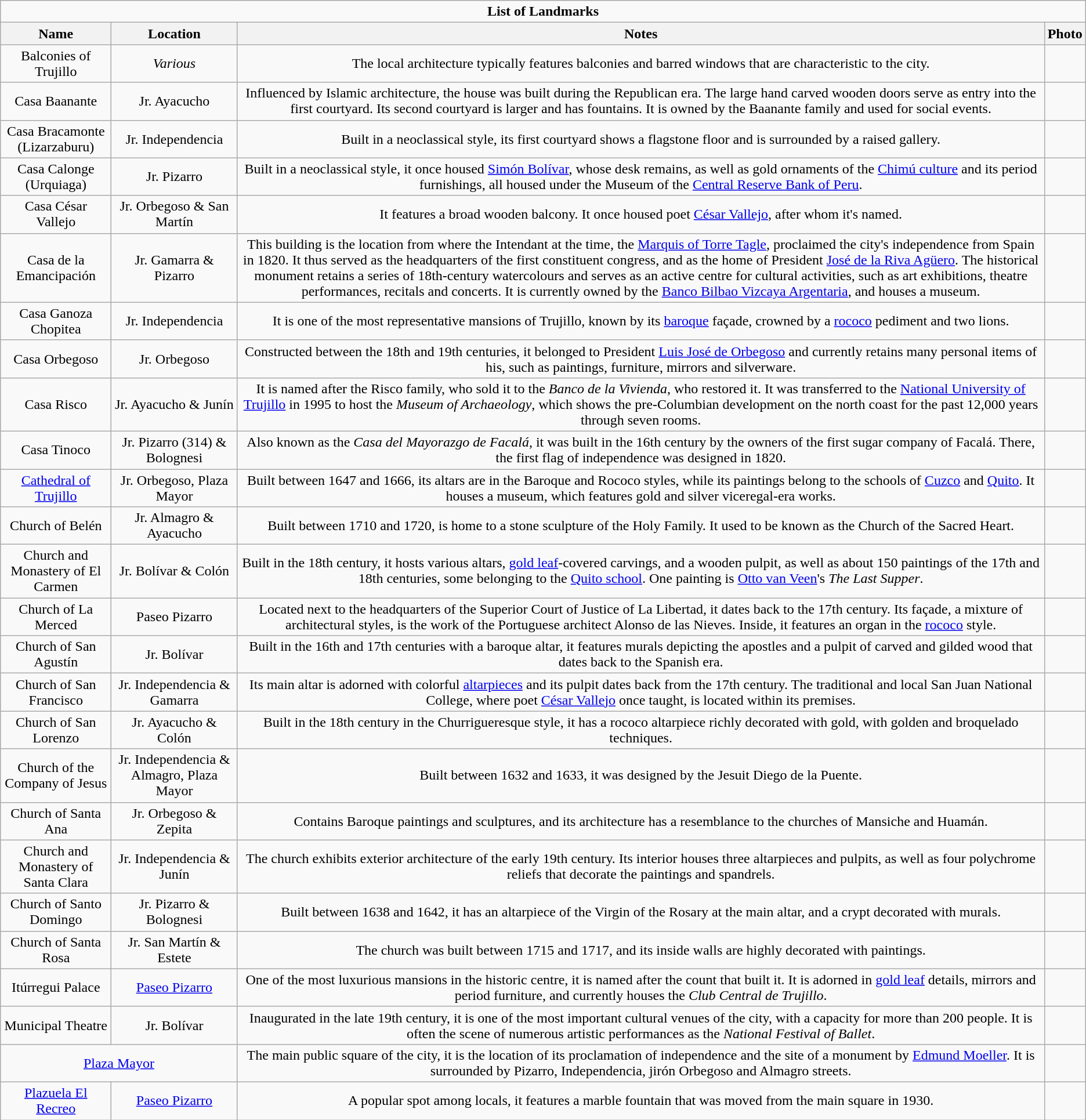<table class="wikitable sortable mw-collapsible mw-collapsed" style="text-align:center" style="width:95%">
<tr>
<td colspan=4><div><strong>List of Landmarks</strong></div></td>
</tr>
<tr>
<th style="width:120px;">Name</th>
<th>Location</th>
<th>Notes</th>
<th>Photo</th>
</tr>
<tr>
<td>Balconies of Trujillo</td>
<td><em>Various</em></td>
<td>The local architecture typically features balconies and barred windows that are characteristic to the city.</td>
<td></td>
</tr>
<tr>
<td>Casa Baanante</td>
<td>Jr. Ayacucho</td>
<td>Influenced by Islamic architecture, the house was built during the Republican era. The large hand carved wooden doors serve as entry into the first courtyard. Its second courtyard is larger and has fountains. It is owned by the Baanante family and used for social events.</td>
<td></td>
</tr>
<tr>
<td>Casa Bracamonte (Lizarzaburu)</td>
<td>Jr. Independencia</td>
<td>Built in a neoclassical style, its first courtyard shows a flagstone floor and is surrounded by a raised gallery.</td>
<td></td>
</tr>
<tr>
<td>Casa Calonge (Urquiaga)</td>
<td>Jr. Pizarro</td>
<td>Built in a neoclassical style, it once housed <a href='#'>Simón Bolívar</a>, whose desk remains, as well as gold ornaments of the <a href='#'>Chimú culture</a> and its period furnishings, all housed under the Museum of the <a href='#'>Central Reserve Bank of Peru</a>.</td>
<td></td>
</tr>
<tr>
<td>Casa César Vallejo</td>
<td>Jr. Orbegoso & San Martín</td>
<td>It features a broad wooden balcony. It once housed poet <a href='#'>César Vallejo</a>, after whom it's named.</td>
<td></td>
</tr>
<tr>
<td>Casa de la Emancipación</td>
<td>Jr. Gamarra & Pizarro</td>
<td>This building is the location from where the Intendant at the time, the <a href='#'>Marquis of Torre Tagle</a>, proclaimed the city's independence from Spain in 1820. It thus served as the headquarters of the first constituent congress, and as the home of President <a href='#'>José de la Riva Agüero</a>. The historical monument retains a series of 18th-century watercolours and serves as an active centre for cultural activities, such as art exhibitions, theatre performances, recitals and concerts. It is currently owned by the <a href='#'>Banco Bilbao Vizcaya Argentaria</a>, and houses a museum.</td>
<td></td>
</tr>
<tr>
<td>Casa Ganoza Chopitea</td>
<td>Jr. Independencia</td>
<td>It is one of the most representative mansions of Trujillo, known by its <a href='#'>baroque</a> façade, crowned by a <a href='#'>rococo</a> pediment and two lions.</td>
<td></td>
</tr>
<tr>
<td>Casa Orbegoso</td>
<td>Jr. Orbegoso</td>
<td>Constructed between the 18th and 19th centuries, it belonged to President <a href='#'>Luis José de Orbegoso</a> and currently retains many personal items of his, such as paintings, furniture, mirrors and silverware.</td>
<td></td>
</tr>
<tr>
<td>Casa Risco</td>
<td>Jr. Ayacucho & Junín</td>
<td>It is named after the Risco family, who sold it to the <em>Banco de la Vivienda</em>, who restored it. It was transferred to the <a href='#'>National University of Trujillo</a> in 1995 to host the <em>Museum of Archaeology</em>, which shows the pre-Columbian development on the north coast for the past 12,000 years through seven rooms.</td>
<td></td>
</tr>
<tr>
<td>Casa Tinoco</td>
<td>Jr. Pizarro (314) & Bolognesi</td>
<td>Also known as the <em>Casa del Mayorazgo de Facalá</em>, it was built in the 16th century by the owners of the first sugar company of Facalá. There, the first flag of independence was designed in 1820.</td>
<td></td>
</tr>
<tr>
<td><a href='#'>Cathedral of Trujillo</a></td>
<td>Jr. Orbegoso, Plaza Mayor</td>
<td>Built between 1647 and 1666, its altars are in the Baroque and Rococo styles, while its paintings belong to the schools of <a href='#'>Cuzco</a> and <a href='#'>Quito</a>. It houses a museum, which features gold and silver viceregal-era works.</td>
<td></td>
</tr>
<tr>
<td>Church of Belén</td>
<td>Jr. Almagro & Ayacucho</td>
<td>Built between 1710 and 1720, is home to a stone sculpture of the Holy Family. It used to be known as the Church of the Sacred Heart.</td>
<td></td>
</tr>
<tr>
<td>Church and Monastery of El Carmen</td>
<td>Jr. Bolívar & Colón</td>
<td>Built in the 18th century, it hosts various altars, <a href='#'>gold leaf</a>-covered carvings, and a wooden pulpit, as well as about 150 paintings of the 17th and 18th centuries, some belonging to the <a href='#'>Quito school</a>. One painting is <a href='#'>Otto van Veen</a>'s <em>The Last Supper</em>.</td>
<td></td>
</tr>
<tr>
<td>Church of La Merced</td>
<td>Paseo Pizarro</td>
<td>Located next to the headquarters of the Superior Court of Justice of La Libertad, it dates back to the 17th century. Its façade, a mixture of architectural styles, is the work of the Portuguese architect Alonso de las Nieves. Inside, it features an organ in the <a href='#'>rococo</a> style.</td>
<td></td>
</tr>
<tr>
<td>Church of San Agustín</td>
<td>Jr. Bolívar</td>
<td>Built in the 16th and 17th centuries with a baroque altar, it features murals depicting the apostles and a pulpit of carved and gilded wood that dates back to the Spanish era.</td>
<td></td>
</tr>
<tr>
<td>Church of San Francisco</td>
<td>Jr. Independencia & Gamarra</td>
<td>Its main altar is adorned with colorful <a href='#'>altarpieces</a> and its pulpit dates back from the 17th century. The traditional and local San Juan National College, where poet <a href='#'>César Vallejo</a> once taught, is located within its premises.</td>
<td></td>
</tr>
<tr>
<td>Church of San Lorenzo</td>
<td>Jr. Ayacucho & Colón</td>
<td>Built in the 18th century in the Churrigueresque style, it has a rococo altarpiece richly decorated with gold, with golden and broquelado techniques.</td>
<td></td>
</tr>
<tr>
<td>Church of the Company of Jesus</td>
<td>Jr. Independencia & Almagro, Plaza Mayor</td>
<td>Built between 1632 and 1633, it was designed by the Jesuit Diego de la Puente.</td>
<td></td>
</tr>
<tr>
<td>Church of Santa Ana</td>
<td>Jr. Orbegoso & Zepita</td>
<td>Contains Baroque paintings and sculptures, and its architecture has a resemblance to the churches of Mansiche and Huamán.</td>
<td></td>
</tr>
<tr>
<td>Church and Monastery of Santa Clara</td>
<td>Jr. Independencia & Junín</td>
<td>The church exhibits exterior architecture of the early 19th century. Its interior houses three altarpieces and pulpits, as well as four polychrome reliefs that decorate the paintings and spandrels.</td>
<td></td>
</tr>
<tr>
<td>Church of Santo Domingo</td>
<td>Jr. Pizarro & Bolognesi</td>
<td>Built between 1638 and 1642, it has an altarpiece of the Virgin of the Rosary at the main altar, and a crypt decorated with murals.</td>
<td></td>
</tr>
<tr>
<td>Church of Santa Rosa</td>
<td>Jr. San Martín & Estete</td>
<td>The church was built between 1715 and 1717, and its inside walls are highly decorated with paintings.</td>
<td></td>
</tr>
<tr>
<td>Itúrregui Palace</td>
<td><a href='#'>Paseo Pizarro</a></td>
<td>One of the most luxurious mansions in the historic centre, it is named after the count that built it. It is adorned in <a href='#'>gold leaf</a> details, mirrors and period furniture, and currently houses the <em>Club Central de Trujillo</em>.</td>
<td></td>
</tr>
<tr>
<td>Municipal Theatre</td>
<td>Jr. Bolívar</td>
<td>Inaugurated in the late 19th century, it is one of the most important cultural venues of the city, with a capacity for more than 200 people. It is often the scene of numerous artistic performances as the <em>National Festival of Ballet</em>.</td>
<td></td>
</tr>
<tr>
<td colspan=2><a href='#'>Plaza Mayor</a></td>
<td>The main public square of the city, it is the location of its proclamation of independence and the site of a monument by <a href='#'>Edmund Moeller</a>. It is surrounded by Pizarro, Independencia, jirón Orbegoso and Almagro streets.</td>
<td></td>
</tr>
<tr>
<td><a href='#'>Plazuela El Recreo</a></td>
<td><a href='#'>Paseo Pizarro</a></td>
<td>A popular spot among locals, it features a marble fountain that was moved from the main square in 1930.</td>
<td></td>
</tr>
</table>
